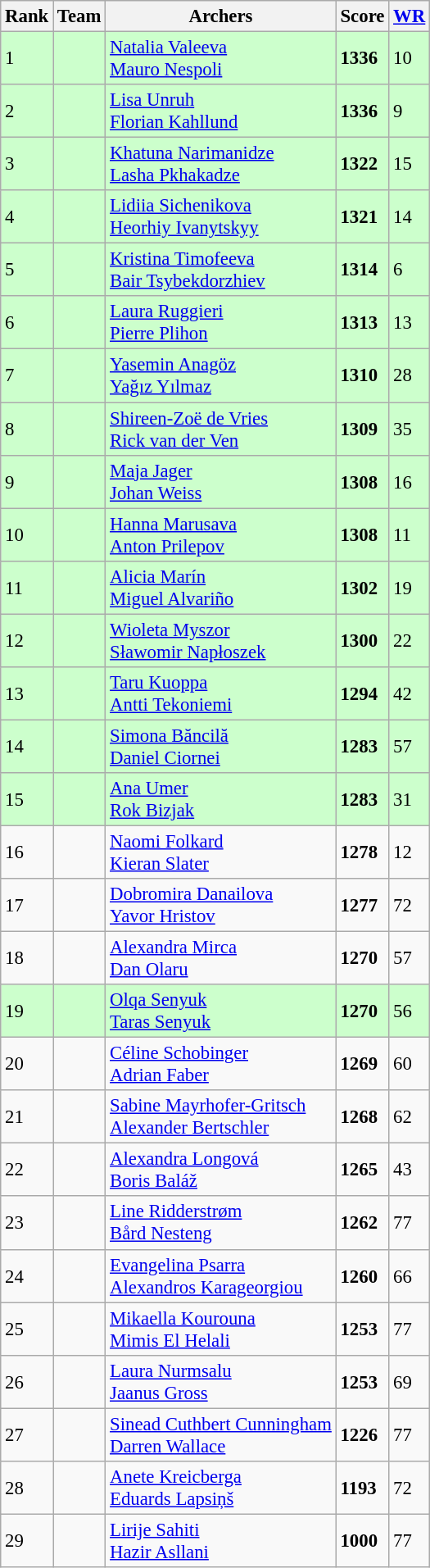<table class="wikitable sortable" style="font-size:95%; text-align:left;">
<tr>
<th>Rank</th>
<th>Team</th>
<th>Archers</th>
<th>Score</th>
<th><a href='#'>WR</a></th>
</tr>
<tr style="background:#ccffcc;">
<td>1</td>
<td></td>
<td><a href='#'>Natalia Valeeva</a><br><a href='#'>Mauro Nespoli</a></td>
<td><strong>1336</strong></td>
<td>10</td>
</tr>
<tr style="background:#ccffcc;">
<td>2</td>
<td></td>
<td><a href='#'>Lisa Unruh</a><br><a href='#'>Florian Kahllund</a></td>
<td><strong>1336</strong></td>
<td>9</td>
</tr>
<tr style="background:#ccffcc;">
<td>3</td>
<td></td>
<td><a href='#'>Khatuna Narimanidze</a><br><a href='#'>Lasha Pkhakadze</a></td>
<td><strong>1322</strong></td>
<td>15</td>
</tr>
<tr style="background:#ccffcc;">
<td>4</td>
<td></td>
<td><a href='#'>Lidiia Sichenikova</a><br><a href='#'>Heorhiy Ivanytskyy</a></td>
<td><strong>1321</strong></td>
<td>14</td>
</tr>
<tr style="background:#ccffcc;">
<td>5</td>
<td></td>
<td><a href='#'>Kristina Timofeeva</a><br><a href='#'>Bair Tsybekdorzhiev</a></td>
<td><strong> 1314</strong></td>
<td>6</td>
</tr>
<tr style="background:#ccffcc;">
<td>6</td>
<td></td>
<td><a href='#'>Laura Ruggieri</a><br><a href='#'>Pierre Plihon</a></td>
<td><strong>1313</strong></td>
<td>13</td>
</tr>
<tr style="background:#ccffcc;">
<td>7</td>
<td></td>
<td><a href='#'>Yasemin Anagöz</a><br><a href='#'>Yağız Yılmaz</a></td>
<td><strong> 1310</strong></td>
<td>28</td>
</tr>
<tr style="background:#ccffcc;">
<td>8</td>
<td></td>
<td><a href='#'>Shireen-Zoë de Vries</a><br><a href='#'>Rick van der Ven</a></td>
<td><strong>1309</strong></td>
<td>35</td>
</tr>
<tr style="background:#ccffcc;">
<td>9</td>
<td></td>
<td><a href='#'>Maja Jager</a><br><a href='#'>Johan Weiss</a></td>
<td><strong>1308</strong></td>
<td>16</td>
</tr>
<tr style="background:#ccffcc;">
<td>10</td>
<td></td>
<td><a href='#'>Hanna Marusava</a><br><a href='#'>Anton Prilepov</a></td>
<td><strong>1308</strong></td>
<td>11</td>
</tr>
<tr style="background:#ccffcc;">
<td>11</td>
<td></td>
<td><a href='#'>Alicia Marín</a><br><a href='#'>Miguel Alvariño</a></td>
<td><strong> 1302</strong></td>
<td>19</td>
</tr>
<tr style="background:#ccffcc;">
<td>12</td>
<td></td>
<td><a href='#'>Wioleta Myszor</a><br><a href='#'>Sławomir Napłoszek</a></td>
<td><strong> 1300</strong></td>
<td>22</td>
</tr>
<tr style="background:#ccffcc;">
<td>13</td>
<td></td>
<td><a href='#'>Taru Kuoppa</a><br><a href='#'>Antti Tekoniemi</a></td>
<td><strong>1294</strong></td>
<td>42</td>
</tr>
<tr style="background:#ccffcc;">
<td>14</td>
<td></td>
<td><a href='#'>Simona Băncilă</a><br><a href='#'>Daniel Ciornei</a></td>
<td><strong>1283</strong></td>
<td>57</td>
</tr>
<tr style="background:#ccffcc;">
<td>15</td>
<td></td>
<td><a href='#'>Ana Umer</a><br><a href='#'>Rok Bizjak</a></td>
<td><strong>1283</strong></td>
<td>31</td>
</tr>
<tr>
<td>16</td>
<td></td>
<td><a href='#'>Naomi Folkard</a><br><a href='#'>Kieran Slater</a></td>
<td><strong>1278</strong></td>
<td>12</td>
</tr>
<tr>
<td>17</td>
<td></td>
<td><a href='#'>Dobromira Danailova</a><br><a href='#'>Yavor Hristov</a></td>
<td><strong>1277</strong></td>
<td>72</td>
</tr>
<tr>
<td>18</td>
<td></td>
<td><a href='#'>Alexandra Mirca</a><br><a href='#'>Dan Olaru</a></td>
<td><strong> 1270</strong></td>
<td>57</td>
</tr>
<tr style="background:#ccffcc;">
<td>19</td>
<td></td>
<td><a href='#'>Olqa Senyuk</a><br><a href='#'>Taras Senyuk</a></td>
<td><strong>1270</strong></td>
<td>56</td>
</tr>
<tr>
<td>20</td>
<td></td>
<td><a href='#'>Céline Schobinger</a><br><a href='#'>Adrian Faber</a></td>
<td><strong>1269</strong></td>
<td>60</td>
</tr>
<tr>
<td>21</td>
<td></td>
<td><a href='#'>Sabine Mayrhofer-Gritsch</a><br><a href='#'>Alexander Bertschler</a></td>
<td><strong>1268</strong></td>
<td>62</td>
</tr>
<tr>
<td>22</td>
<td></td>
<td><a href='#'>Alexandra Longová</a><br><a href='#'>Boris Baláž</a></td>
<td><strong> 1265</strong></td>
<td>43</td>
</tr>
<tr>
<td>23</td>
<td></td>
<td><a href='#'>Line Ridderstrøm</a><br><a href='#'>Bård Nesteng</a></td>
<td><strong> 1262</strong></td>
<td>77</td>
</tr>
<tr>
<td>24</td>
<td></td>
<td><a href='#'>Evangelina Psarra</a><br><a href='#'>Alexandros Karageorgiou</a></td>
<td><strong> 1260</strong></td>
<td>66</td>
</tr>
<tr>
<td>25</td>
<td></td>
<td><a href='#'>Mikaella Kourouna</a><br><a href='#'>Mimis El Helali</a></td>
<td><strong> 1253</strong></td>
<td>77</td>
</tr>
<tr>
<td>26</td>
<td></td>
<td><a href='#'>Laura Nurmsalu</a><br><a href='#'>Jaanus Gross</a></td>
<td><strong>1253</strong></td>
<td>69</td>
</tr>
<tr>
<td>27</td>
<td></td>
<td><a href='#'>Sinead Cuthbert Cunningham</a><br><a href='#'>Darren Wallace</a></td>
<td><strong>1226</strong></td>
<td>77</td>
</tr>
<tr>
<td>28</td>
<td></td>
<td><a href='#'>Anete Kreicberga</a><br><a href='#'>Eduards Lapsiņš</a></td>
<td><strong> 1193</strong></td>
<td>72</td>
</tr>
<tr>
<td>29</td>
<td></td>
<td><a href='#'>Lirije Sahiti</a><br><a href='#'>Hazir Asllani</a></td>
<td><strong>1000</strong></td>
<td>77</td>
</tr>
</table>
